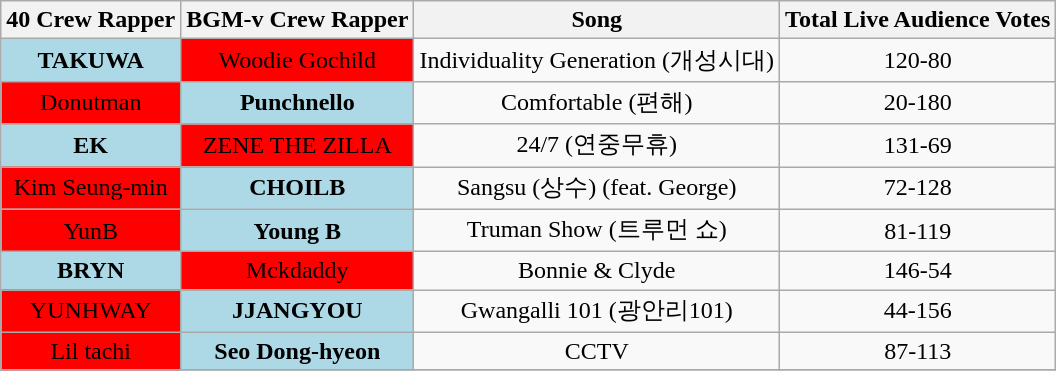<table class="wikitable" style="text-align:center" border="2">
<tr>
<th>40 Crew Rapper</th>
<th>BGM-v Crew Rapper</th>
<th>Song</th>
<th>Total Live Audience Votes</th>
</tr>
<tr>
<td style="background:lightblue"><strong>TAKUWA</strong></td>
<td style="background:red">Woodie Gochild</td>
<td>Individuality Generation (개성시대)</td>
<td>120-80</td>
</tr>
<tr>
<td style="background:red">Donutman</td>
<td style="background:lightblue"><strong>Punchnello</strong></td>
<td>Comfortable (편해)</td>
<td>20-180</td>
</tr>
<tr>
<td style="background:lightblue"><strong>EK</strong></td>
<td style="background:red">ZENE THE ZILLA</td>
<td>24/7 (연중무휴)</td>
<td>131-69</td>
</tr>
<tr>
<td style="background:red">Kim Seung-min</td>
<td style="background:lightblue"><strong>CHOILB</strong></td>
<td>Sangsu (상수) (feat. George)</td>
<td>72-128</td>
</tr>
<tr>
<td style="background:red">YunB</td>
<td style="background:lightblue"><strong>Young B</strong></td>
<td>Truman Show (트루먼 쇼)</td>
<td>81-119</td>
</tr>
<tr>
<td style="background:lightblue"><strong>BRYN</strong></td>
<td style="background:red">Mckdaddy</td>
<td>Bonnie & Clyde</td>
<td>146-54</td>
</tr>
<tr>
<td style="background:red">YUNHWAY</td>
<td style="background:lightblue"><strong>JJANGYOU</strong></td>
<td>Gwangalli 101 (광안리101)</td>
<td>44-156</td>
</tr>
<tr>
<td style="background:red">Lil tachi</td>
<td style="background:lightblue"><strong>Seo Dong-hyeon</strong></td>
<td>CCTV</td>
<td>87-113</td>
</tr>
<tr>
</tr>
</table>
